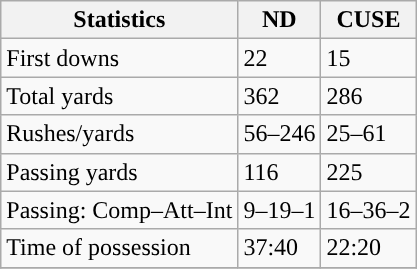<table class="wikitable" style="float: left;">
<tr>
<th>Statistics</th>
<th>ND</th>
<th>CUSE</th>
</tr>
<tr>
<td>First downs</td>
<td>22</td>
<td>15</td>
</tr>
<tr>
<td>Total yards</td>
<td>362</td>
<td>286</td>
</tr>
<tr>
<td>Rushes/yards</td>
<td>56–246</td>
<td>25–61</td>
</tr>
<tr>
<td>Passing yards</td>
<td>116</td>
<td>225</td>
</tr>
<tr>
<td>Passing: Comp–Att–Int</td>
<td>9–19–1</td>
<td>16–36–2</td>
</tr>
<tr>
<td>Time of possession</td>
<td>37:40</td>
<td>22:20</td>
</tr>
<tr>
</tr>
</table>
